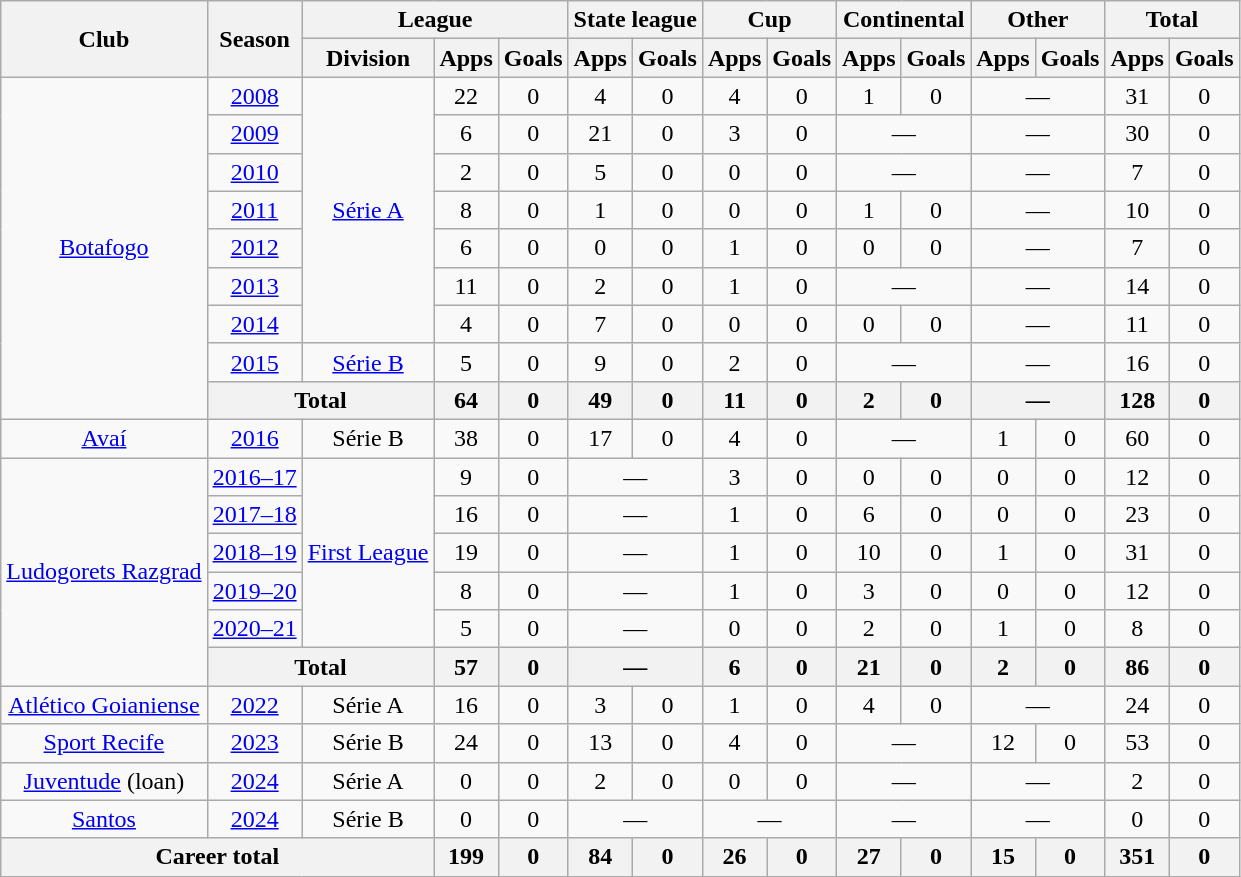<table class="wikitable" style="text-align: center">
<tr>
<th rowspan="2">Club</th>
<th rowspan="2">Season</th>
<th colspan="3">League</th>
<th colspan="2">State league</th>
<th colspan="2">Cup</th>
<th colspan="2">Continental</th>
<th colspan="2">Other</th>
<th colspan="3">Total</th>
</tr>
<tr>
<th>Division</th>
<th>Apps</th>
<th>Goals</th>
<th>Apps</th>
<th>Goals</th>
<th>Apps</th>
<th>Goals</th>
<th>Apps</th>
<th>Goals</th>
<th>Apps</th>
<th>Goals</th>
<th>Apps</th>
<th>Goals</th>
</tr>
<tr>
<td rowspan="9"><a href='#'>Botafogo</a></td>
<td><a href='#'>2008</a></td>
<td rowspan="7"><a href='#'>Série A</a></td>
<td>22</td>
<td>0</td>
<td>4</td>
<td>0</td>
<td>4</td>
<td>0</td>
<td>1</td>
<td>0</td>
<td colspan="2">—</td>
<td>31</td>
<td>0</td>
</tr>
<tr>
<td><a href='#'>2009</a></td>
<td>6</td>
<td>0</td>
<td>21</td>
<td>0</td>
<td>3</td>
<td>0</td>
<td colspan="2">—</td>
<td colspan="2">—</td>
<td>30</td>
<td>0</td>
</tr>
<tr>
<td><a href='#'>2010</a></td>
<td>2</td>
<td>0</td>
<td>5</td>
<td>0</td>
<td>0</td>
<td>0</td>
<td colspan="2">—</td>
<td colspan="2">—</td>
<td>7</td>
<td>0</td>
</tr>
<tr>
<td><a href='#'>2011</a></td>
<td>8</td>
<td>0</td>
<td>1</td>
<td>0</td>
<td>0</td>
<td>0</td>
<td>1</td>
<td>0</td>
<td colspan="2">—</td>
<td>10</td>
<td>0</td>
</tr>
<tr>
<td><a href='#'>2012</a></td>
<td>6</td>
<td>0</td>
<td>0</td>
<td>0</td>
<td>1</td>
<td>0</td>
<td>0</td>
<td>0</td>
<td colspan="2">—</td>
<td>7</td>
<td>0</td>
</tr>
<tr>
<td><a href='#'>2013</a></td>
<td>11</td>
<td>0</td>
<td>2</td>
<td>0</td>
<td>1</td>
<td>0</td>
<td colspan="2">—</td>
<td colspan="2">—</td>
<td>14</td>
<td>0</td>
</tr>
<tr>
<td><a href='#'>2014</a></td>
<td>4</td>
<td>0</td>
<td>7</td>
<td>0</td>
<td>0</td>
<td>0</td>
<td>0</td>
<td>0</td>
<td colspan="2">—</td>
<td>11</td>
<td>0</td>
</tr>
<tr>
<td><a href='#'>2015</a></td>
<td><a href='#'>Série B</a></td>
<td>5</td>
<td>0</td>
<td>9</td>
<td>0</td>
<td>2</td>
<td>0</td>
<td colspan="2">—</td>
<td colspan="2">—</td>
<td>16</td>
<td>0</td>
</tr>
<tr>
<th colspan=2>Total</th>
<th>64</th>
<th>0</th>
<th>49</th>
<th>0</th>
<th>11</th>
<th>0</th>
<th>2</th>
<th>0</th>
<th colspan="2">—</th>
<th>128</th>
<th>0</th>
</tr>
<tr>
<td><a href='#'>Avaí</a></td>
<td><a href='#'>2016</a></td>
<td>Série B</td>
<td>38</td>
<td>0</td>
<td>17</td>
<td>0</td>
<td>4</td>
<td>0</td>
<td colspan="2">—</td>
<td>1</td>
<td>0</td>
<td>60</td>
<td>0</td>
</tr>
<tr>
<td rowspan="6" valign="center"><a href='#'>Ludogorets Razgrad</a></td>
<td><a href='#'>2016–17</a></td>
<td rowspan="5"><a href='#'>First League</a></td>
<td>9</td>
<td>0</td>
<td colspan="2">—</td>
<td>3</td>
<td>0</td>
<td>0</td>
<td>0</td>
<td>0</td>
<td>0</td>
<td>12</td>
<td>0</td>
</tr>
<tr>
<td><a href='#'>2017–18</a></td>
<td>16</td>
<td>0</td>
<td colspan="2">—</td>
<td>1</td>
<td>0</td>
<td>6</td>
<td>0</td>
<td>0</td>
<td>0</td>
<td>23</td>
<td>0</td>
</tr>
<tr>
<td><a href='#'>2018–19</a></td>
<td>19</td>
<td>0</td>
<td colspan="2">—</td>
<td>1</td>
<td>0</td>
<td>10</td>
<td>0</td>
<td>1</td>
<td>0</td>
<td>31</td>
<td>0</td>
</tr>
<tr>
<td><a href='#'>2019–20</a></td>
<td>8</td>
<td>0</td>
<td colspan="2">—</td>
<td>1</td>
<td>0</td>
<td>3</td>
<td>0</td>
<td>0</td>
<td>0</td>
<td>12</td>
<td>0</td>
</tr>
<tr>
<td><a href='#'>2020–21</a></td>
<td>5</td>
<td>0</td>
<td colspan="2">—</td>
<td>0</td>
<td>0</td>
<td>2</td>
<td>0</td>
<td>1</td>
<td>0</td>
<td>8</td>
<td>0</td>
</tr>
<tr>
<th colspan=2>Total</th>
<th>57</th>
<th>0</th>
<th colspan="2">—</th>
<th>6</th>
<th>0</th>
<th>21</th>
<th>0</th>
<th>2</th>
<th>0</th>
<th>86</th>
<th>0</th>
</tr>
<tr>
<td><a href='#'>Atlético Goianiense</a></td>
<td><a href='#'>2022</a></td>
<td>Série A</td>
<td>16</td>
<td>0</td>
<td>3</td>
<td>0</td>
<td>1</td>
<td>0</td>
<td>4</td>
<td>0</td>
<td colspan="2">—</td>
<td>24</td>
<td>0</td>
</tr>
<tr>
<td><a href='#'>Sport Recife</a></td>
<td><a href='#'>2023</a></td>
<td>Série B</td>
<td>24</td>
<td>0</td>
<td>13</td>
<td>0</td>
<td>4</td>
<td>0</td>
<td colspan="2">—</td>
<td>12</td>
<td>0</td>
<td>53</td>
<td>0</td>
</tr>
<tr>
<td><a href='#'>Juventude</a> (loan)</td>
<td><a href='#'>2024</a></td>
<td>Série A</td>
<td>0</td>
<td>0</td>
<td>2</td>
<td>0</td>
<td>0</td>
<td>0</td>
<td colspan="2">—</td>
<td colspan="2">—</td>
<td>2</td>
<td>0</td>
</tr>
<tr>
<td><a href='#'>Santos</a></td>
<td><a href='#'>2024</a></td>
<td>Série B</td>
<td>0</td>
<td>0</td>
<td colspan="2">—</td>
<td colspan="2">—</td>
<td colspan="2">—</td>
<td colspan="2">—</td>
<td>0</td>
<td>0</td>
</tr>
<tr>
<th colspan="3">Career total</th>
<th>199</th>
<th>0</th>
<th>84</th>
<th>0</th>
<th>26</th>
<th>0</th>
<th>27</th>
<th>0</th>
<th>15</th>
<th>0</th>
<th>351</th>
<th>0</th>
</tr>
</table>
